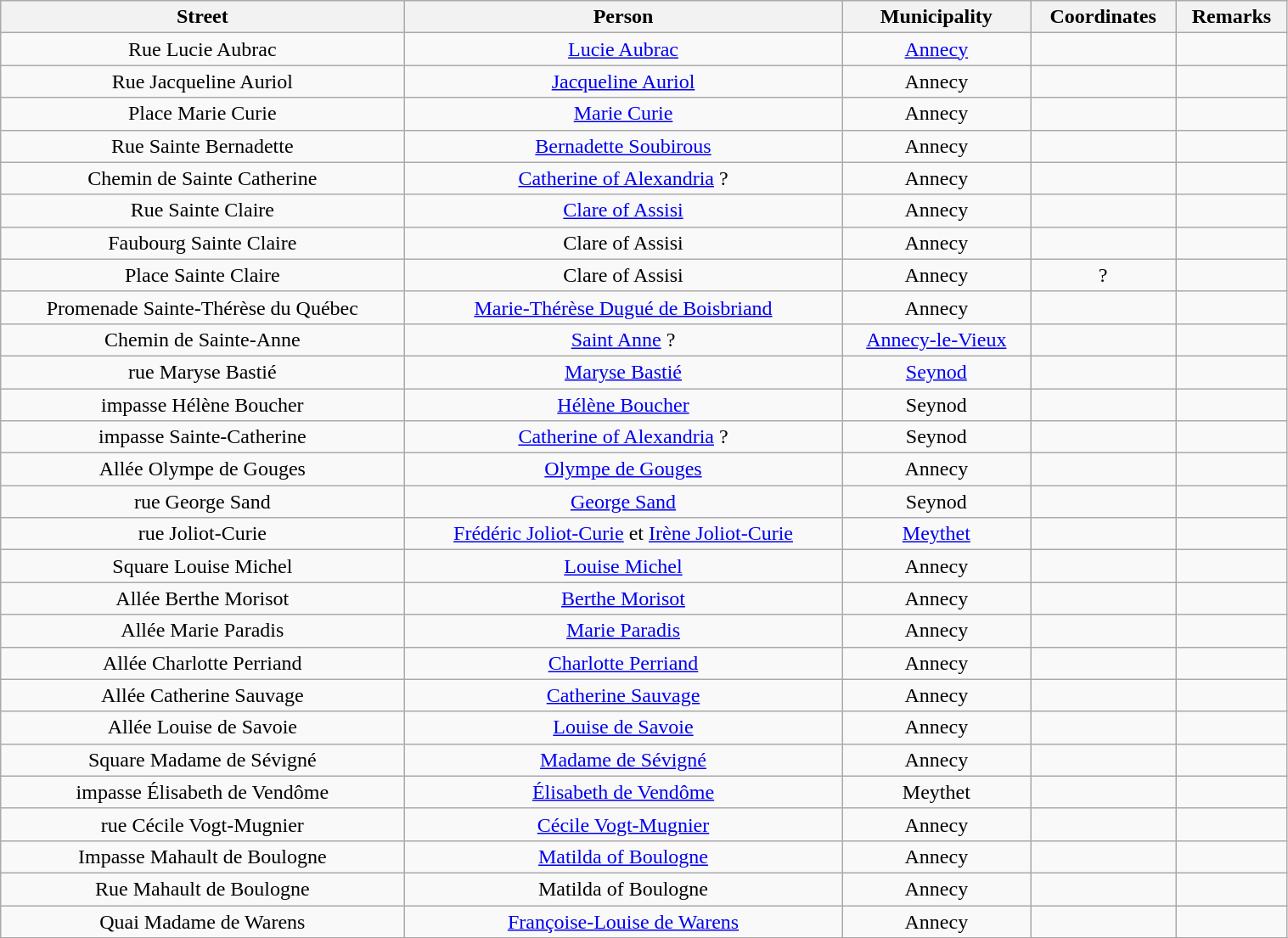<table class="wikitable sortable centre" style="text-align:center; width:80%;">
<tr>
<th>Street</th>
<th>Person</th>
<th>Municipality</th>
<th>Coordinates</th>
<th>Remarks</th>
</tr>
<tr>
<td>Rue Lucie Aubrac</td>
<td><a href='#'>Lucie Aubrac</a></td>
<td><a href='#'>Annecy</a></td>
<td></td>
<td></td>
</tr>
<tr>
<td>Rue Jacqueline Auriol</td>
<td><a href='#'>Jacqueline Auriol</a></td>
<td>Annecy</td>
<td></td>
<td></td>
</tr>
<tr>
<td>Place Marie Curie</td>
<td><a href='#'>Marie Curie</a></td>
<td>Annecy</td>
<td></td>
<td></td>
</tr>
<tr>
<td>Rue Sainte Bernadette</td>
<td><a href='#'>Bernadette Soubirous</a></td>
<td>Annecy</td>
<td></td>
<td></td>
</tr>
<tr>
<td>Chemin de Sainte Catherine</td>
<td><a href='#'>Catherine of Alexandria</a> ?</td>
<td>Annecy</td>
<td></td>
<td></td>
</tr>
<tr>
<td>Rue Sainte Claire</td>
<td><a href='#'>Clare of Assisi</a></td>
<td>Annecy</td>
<td></td>
<td></td>
</tr>
<tr>
<td>Faubourg Sainte Claire</td>
<td>Clare of Assisi</td>
<td>Annecy</td>
<td></td>
<td></td>
</tr>
<tr>
<td>Place Sainte Claire</td>
<td>Clare of Assisi</td>
<td>Annecy</td>
<td>?</td>
<td></td>
</tr>
<tr>
<td>Promenade Sainte-Thérèse du Québec</td>
<td><a href='#'>Marie-Thérèse Dugué de Boisbriand</a></td>
<td>Annecy</td>
<td></td>
<td></td>
</tr>
<tr>
<td>Chemin de Sainte-Anne</td>
<td><a href='#'>Saint Anne</a> ?</td>
<td><a href='#'>Annecy-le-Vieux</a></td>
<td></td>
<td></td>
</tr>
<tr>
<td>rue Maryse Bastié</td>
<td><a href='#'>Maryse Bastié</a></td>
<td><a href='#'>Seynod</a></td>
<td></td>
<td></td>
</tr>
<tr>
<td>impasse Hélène Boucher</td>
<td><a href='#'>Hélène Boucher</a></td>
<td>Seynod</td>
<td></td>
<td></td>
</tr>
<tr>
<td>impasse Sainte-Catherine</td>
<td><a href='#'>Catherine of Alexandria</a> ?</td>
<td>Seynod</td>
<td></td>
<td></td>
</tr>
<tr>
<td>Allée Olympe de Gouges</td>
<td><a href='#'>Olympe de Gouges</a></td>
<td>Annecy</td>
<td></td>
<td></td>
</tr>
<tr>
<td>rue George Sand</td>
<td><a href='#'>George Sand</a></td>
<td>Seynod</td>
<td></td>
<td></td>
</tr>
<tr>
<td>rue Joliot-Curie</td>
<td><a href='#'>Frédéric Joliot-Curie</a> et <a href='#'>Irène Joliot-Curie</a></td>
<td><a href='#'>Meythet</a></td>
<td></td>
<td></td>
</tr>
<tr>
<td>Square Louise Michel</td>
<td><a href='#'>Louise Michel</a></td>
<td>Annecy</td>
<td></td>
<td></td>
</tr>
<tr>
<td>Allée Berthe Morisot</td>
<td><a href='#'>Berthe Morisot</a></td>
<td>Annecy</td>
<td></td>
<td></td>
</tr>
<tr>
<td>Allée Marie Paradis</td>
<td><a href='#'>Marie Paradis</a></td>
<td>Annecy</td>
<td></td>
<td></td>
</tr>
<tr>
<td>Allée Charlotte Perriand</td>
<td><a href='#'>Charlotte Perriand</a></td>
<td>Annecy</td>
<td></td>
<td></td>
</tr>
<tr>
<td>Allée Catherine Sauvage</td>
<td><a href='#'>Catherine Sauvage</a></td>
<td>Annecy</td>
<td></td>
<td></td>
</tr>
<tr>
<td>Allée Louise de Savoie</td>
<td><a href='#'>Louise de Savoie</a></td>
<td>Annecy</td>
<td></td>
<td></td>
</tr>
<tr>
<td>Square Madame de Sévigné</td>
<td><a href='#'>Madame de Sévigné</a></td>
<td>Annecy</td>
<td></td>
<td></td>
</tr>
<tr>
<td>impasse Élisabeth de Vendôme</td>
<td><a href='#'>Élisabeth de Vendôme</a></td>
<td>Meythet</td>
<td></td>
<td></td>
</tr>
<tr>
<td>rue Cécile Vogt-Mugnier</td>
<td><a href='#'>Cécile Vogt-Mugnier</a></td>
<td>Annecy</td>
<td></td>
<td></td>
</tr>
<tr>
<td>Impasse Mahault de Boulogne</td>
<td><a href='#'>Matilda of Boulogne</a></td>
<td>Annecy</td>
<td></td>
<td></td>
</tr>
<tr>
<td>Rue Mahault de Boulogne</td>
<td>Matilda of Boulogne</td>
<td>Annecy</td>
<td></td>
<td></td>
</tr>
<tr>
<td>Quai Madame de Warens</td>
<td><a href='#'>Françoise-Louise de Warens</a></td>
<td>Annecy</td>
<td></td>
<td></td>
</tr>
</table>
